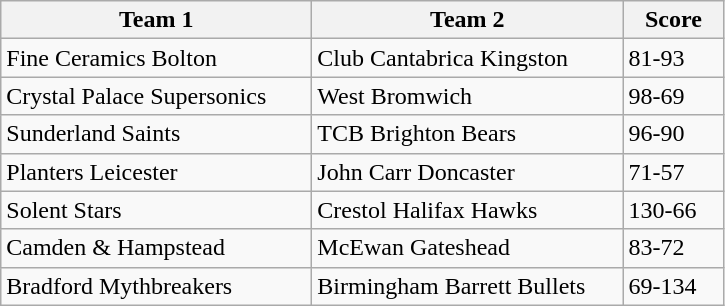<table class="wikitable" style="font-size: 100%">
<tr>
<th width=200>Team 1</th>
<th width=200>Team 2</th>
<th width=60>Score</th>
</tr>
<tr>
<td>Fine Ceramics Bolton</td>
<td>Club Cantabrica Kingston</td>
<td>81-93</td>
</tr>
<tr>
<td>Crystal Palace Supersonics</td>
<td>West Bromwich</td>
<td>98-69</td>
</tr>
<tr>
<td>Sunderland Saints</td>
<td>TCB Brighton Bears</td>
<td>96-90</td>
</tr>
<tr>
<td>Planters Leicester</td>
<td>John Carr Doncaster</td>
<td>71-57</td>
</tr>
<tr>
<td>Solent Stars</td>
<td>Crestol Halifax Hawks</td>
<td>130-66</td>
</tr>
<tr>
<td>Camden & Hampstead</td>
<td>McEwan Gateshead</td>
<td>83-72</td>
</tr>
<tr>
<td>Bradford Mythbreakers</td>
<td>Birmingham Barrett Bullets</td>
<td>69-134</td>
</tr>
</table>
